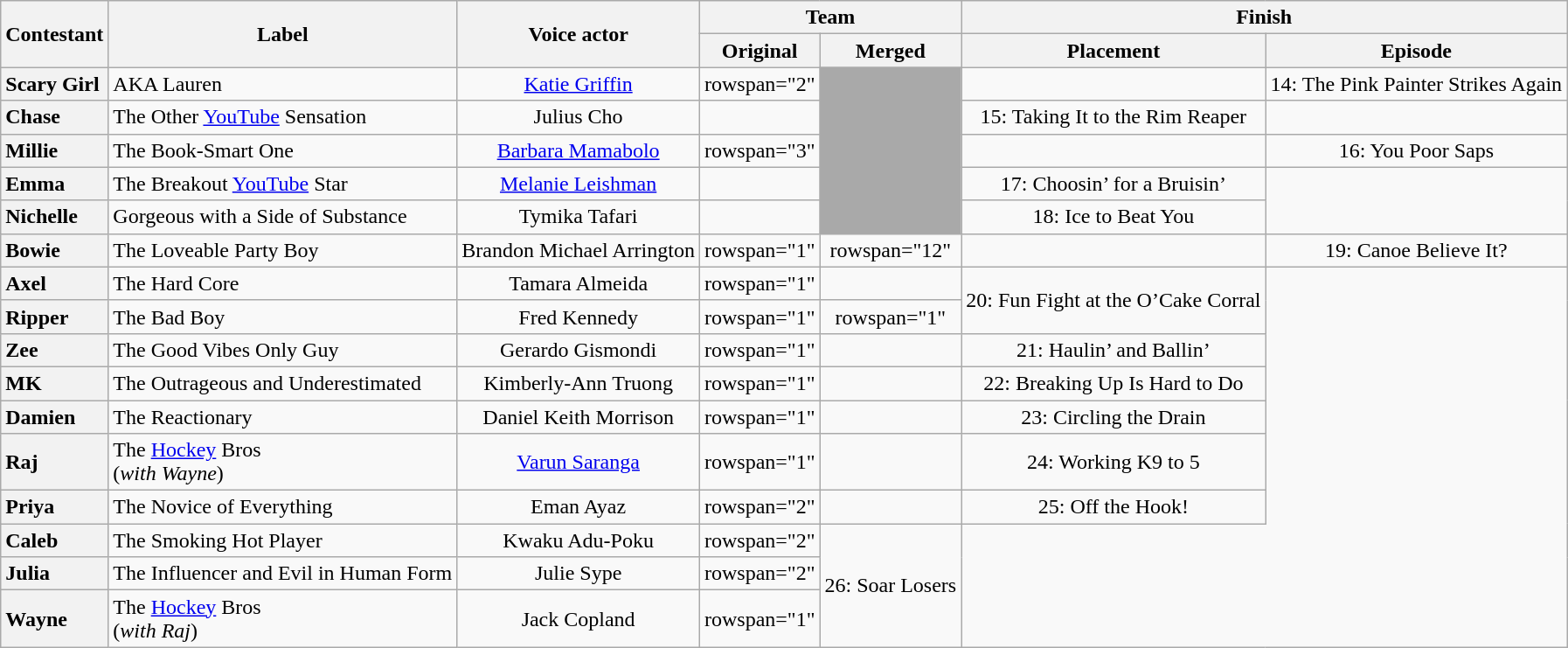<table class="wikitable sortable" style="text-align:center;">
<tr>
<th rowspan="2" scope="col">Contestant</th>
<th rowspan="2" scope="col" class="unsortable">Label</th>
<th rowspan="2" scope="col" class="unsortable">Voice actor</th>
<th colspan="2" scope="colgroup">Team</th>
<th colspan="2" scope="colgroup">Finish</th>
</tr>
<tr>
<th scope="col">Original</th>
<th scope="col" class="unsortable">Merged</th>
<th scope="col" class="unsortable">Placement</th>
<th scope="col" class="unsortable">Episode</th>
</tr>
<tr>
<th scope="row" style="text-align:left;">Scary Girl</th>
<td scope="row" style="text-align:left;">AKA Lauren</td>
<td><a href='#'>Katie Griffin</a></td>
<td>rowspan="2" </td>
<td rowspan="5" style="background:darkgray;"></td>
<td></td>
<td>14: The Pink Painter Strikes Again</td>
</tr>
<tr>
<th scope="row" style="text-align:left;">Chase</th>
<td scope="row" style="text-align:left;">The Other <a href='#'>YouTube</a> Sensation</td>
<td>Julius Cho</td>
<td></td>
<td>15: Taking It to the Rim Reaper</td>
</tr>
<tr>
<th scope="row" style="text-align:left;">Millie</th>
<td scope="row" style="text-align:left;">The Book-Smart One</td>
<td><a href='#'>Barbara Mamabolo</a></td>
<td>rowspan="3" </td>
<td></td>
<td>16: You Poor Saps</td>
</tr>
<tr>
<th scope="row" style="text-align:left;">Emma</th>
<td scope="row" style="text-align:left;">The Breakout <a href='#'>YouTube</a> Star</td>
<td><a href='#'>Melanie Leishman</a></td>
<td></td>
<td>17: Choosin’ for a Bruisin’</td>
</tr>
<tr>
<th scope="row" style="text-align:left;">Nichelle</th>
<td scope="row" style="text-align:left;">Gorgeous with a Side of Substance</td>
<td>Tymika Tafari</td>
<td></td>
<td>18: Ice to Beat You</td>
</tr>
<tr>
<th scope="row" style="text-align:left;">Bowie</th>
<td scope="row" style="text-align:left;">The Loveable Party Boy</td>
<td>Brandon Michael Arrington</td>
<td>rowspan="1" </td>
<td>rowspan="12"  </td>
<td></td>
<td>19: Canoe Believe It?</td>
</tr>
<tr>
<th scope="row" style="text-align:left;">Axel</th>
<td scope="row" style="text-align:left;">The Hard Core</td>
<td>Tamara Almeida</td>
<td>rowspan="1" </td>
<td></td>
<td rowspan="2">20: Fun Fight at the O’Cake Corral</td>
</tr>
<tr>
<th scope="row" style="text-align:left;">Ripper</th>
<td scope="row" style="text-align:left;">The Bad Boy</td>
<td>Fred Kennedy</td>
<td>rowspan="1" </td>
<td>rowspan="1" </td>
</tr>
<tr>
<th scope="row" style="text-align:left;">Zee</th>
<td scope="row" style="text-align:left;">The Good Vibes Only Guy</td>
<td>Gerardo Gismondi</td>
<td>rowspan="1" </td>
<td></td>
<td>21: Haulin’ and Ballin’</td>
</tr>
<tr>
<th scope="row" style="text-align:left;">MK</th>
<td scope="row" style="text-align:left;">The Outrageous and Underestimated</td>
<td>Kimberly-Ann Truong</td>
<td>rowspan="1" </td>
<td></td>
<td>22: Breaking Up Is Hard to Do</td>
</tr>
<tr>
<th scope="row" style="text-align:left;">Damien</th>
<td scope="row" style="text-align:left;">The Reactionary</td>
<td>Daniel Keith Morrison</td>
<td>rowspan="1" </td>
<td></td>
<td>23: Circling the Drain</td>
</tr>
<tr>
<th scope="row" style="text-align:left;">Raj</th>
<td scope="row" style="text-align:left;">The <a href='#'>Hockey</a> Bros<br>(<em>with Wayne</em>)</td>
<td><a href='#'>Varun Saranga</a></td>
<td>rowspan="1" </td>
<td></td>
<td>24: Working K9 to 5</td>
</tr>
<tr>
<th scope="row" style="text-align:left;">Priya</th>
<td scope="row" style="text-align:left;">The Novice of Everything</td>
<td>Eman Ayaz</td>
<td>rowspan="2" </td>
<td></td>
<td>25: Off the Hook!</td>
</tr>
<tr>
<th scope="row" style="text-align:left;">Caleb</th>
<td scope="row" style="text-align:left;">The Smoking Hot Player</td>
<td>Kwaku Adu-Poku</td>
<td>rowspan="2"</td>
<td rowspan="3">26: Soar Losers</td>
</tr>
<tr>
<th scope="row" style="text-align:left;">Julia</th>
<td scope="row" style="text-align:left;">The Influencer and Evil in Human Form</td>
<td>Julie Sype</td>
<td>rowspan="2" </td>
</tr>
<tr>
<th scope="row" style="text-align:left;">Wayne</th>
<td scope="row" style="text-align:left;">The <a href='#'>Hockey</a> Bros<br>(<em>with Raj</em>)</td>
<td>Jack Copland</td>
<td>rowspan="1" </td>
</tr>
</table>
